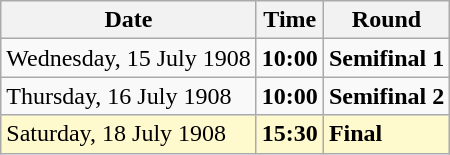<table class="wikitable">
<tr>
<th>Date</th>
<th>Time</th>
<th>Round</th>
</tr>
<tr>
<td>Wednesday, 15 July 1908</td>
<td><strong>10:00</strong></td>
<td><strong>Semifinal 1</strong></td>
</tr>
<tr>
<td>Thursday, 16 July 1908</td>
<td><strong>10:00</strong></td>
<td><strong>Semifinal 2</strong></td>
</tr>
<tr style=background:lemonchiffon>
<td>Saturday, 18 July 1908</td>
<td><strong>15:30</strong></td>
<td><strong>Final</strong></td>
</tr>
</table>
